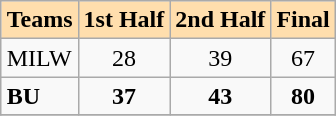<table class="wikitable" align=right>
<tr bgcolor=#ffdead align=center>
<td><strong>Teams</strong></td>
<td><strong>1st Half</strong></td>
<td><strong>2nd Half</strong></td>
<td><strong>Final</strong></td>
</tr>
<tr>
<td>MILW</td>
<td align=center>28</td>
<td align=center>39</td>
<td align=center>67</td>
</tr>
<tr>
<td><strong>BU</strong></td>
<td align=center><strong>37</strong></td>
<td align=center><strong>43</strong></td>
<td align=center><strong>80</strong></td>
</tr>
<tr>
</tr>
</table>
